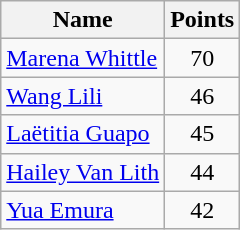<table class=wikitable>
<tr>
<th>Name</th>
<th>Points</th>
</tr>
<tr>
<td> <a href='#'>Marena Whittle</a></td>
<td align=center>70</td>
</tr>
<tr>
<td> <a href='#'>Wang Lili</a></td>
<td align=center>46</td>
</tr>
<tr>
<td> <a href='#'>Laëtitia Guapo</a></td>
<td align=center>45</td>
</tr>
<tr>
<td> <a href='#'>Hailey Van Lith</a></td>
<td align=center>44</td>
</tr>
<tr>
<td> <a href='#'>Yua Emura</a></td>
<td align=center>42</td>
</tr>
</table>
